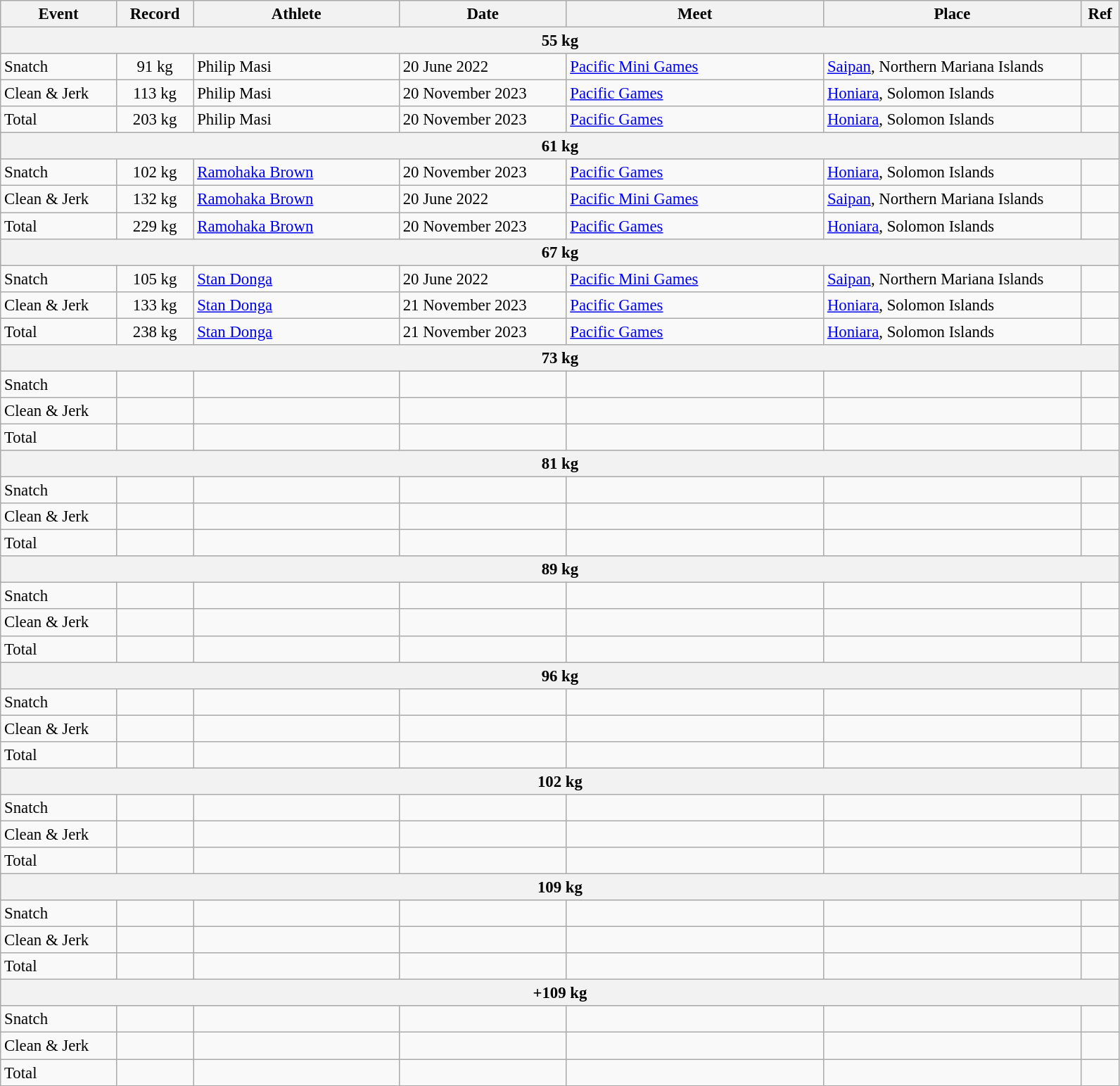<table class="wikitable" style="font-size:95%;">
<tr>
<th width=9%>Event</th>
<th width=6%>Record</th>
<th width=16%>Athlete</th>
<th width=13%>Date</th>
<th width=20%>Meet</th>
<th width=20%>Place</th>
<th width=3%>Ref</th>
</tr>
<tr bgcolor="#DDDDDD">
<th colspan="7">55 kg</th>
</tr>
<tr>
<td>Snatch</td>
<td align="center">91 kg</td>
<td>Philip Masi</td>
<td>20 June 2022</td>
<td><a href='#'>Pacific Mini Games</a></td>
<td><a href='#'>Saipan</a>, Northern Mariana Islands</td>
<td></td>
</tr>
<tr>
<td>Clean & Jerk</td>
<td align="center">113 kg</td>
<td>Philip Masi</td>
<td>20 November 2023</td>
<td><a href='#'>Pacific Games</a></td>
<td><a href='#'>Honiara</a>, Solomon Islands</td>
<td></td>
</tr>
<tr>
<td>Total</td>
<td align="center">203 kg</td>
<td>Philip Masi</td>
<td>20 November 2023</td>
<td><a href='#'>Pacific Games</a></td>
<td><a href='#'>Honiara</a>, Solomon Islands</td>
<td></td>
</tr>
<tr bgcolor="#DDDDDD">
<th colspan="7">61 kg</th>
</tr>
<tr>
<td>Snatch</td>
<td align="center">102 kg</td>
<td><a href='#'>Ramohaka Brown</a></td>
<td>20 November 2023</td>
<td><a href='#'>Pacific Games</a></td>
<td><a href='#'>Honiara</a>, Solomon Islands</td>
<td></td>
</tr>
<tr>
<td>Clean & Jerk</td>
<td align="center">132 kg</td>
<td><a href='#'>Ramohaka Brown</a></td>
<td>20 June 2022</td>
<td><a href='#'>Pacific Mini Games</a></td>
<td><a href='#'>Saipan</a>, Northern Mariana Islands</td>
<td></td>
</tr>
<tr>
<td>Total</td>
<td align="center">229 kg</td>
<td><a href='#'>Ramohaka Brown</a></td>
<td>20 November 2023</td>
<td><a href='#'>Pacific Games</a></td>
<td><a href='#'>Honiara</a>, Solomon Islands</td>
<td></td>
</tr>
<tr bgcolor="#DDDDDD">
<th colspan="7">67 kg</th>
</tr>
<tr>
<td>Snatch</td>
<td align="center">105 kg</td>
<td><a href='#'>Stan Donga</a></td>
<td>20 June 2022</td>
<td><a href='#'>Pacific Mini Games</a></td>
<td><a href='#'>Saipan</a>, Northern Mariana Islands</td>
<td></td>
</tr>
<tr>
<td>Clean & Jerk</td>
<td align="center">133 kg</td>
<td><a href='#'>Stan Donga</a></td>
<td>21 November 2023</td>
<td><a href='#'>Pacific Games</a></td>
<td><a href='#'>Honiara</a>, Solomon Islands</td>
<td></td>
</tr>
<tr>
<td>Total</td>
<td align="center">238 kg</td>
<td><a href='#'>Stan Donga</a></td>
<td>21 November 2023</td>
<td><a href='#'>Pacific Games</a></td>
<td><a href='#'>Honiara</a>, Solomon Islands</td>
<td></td>
</tr>
<tr bgcolor="#DDDDDD">
<th colspan="7">73 kg</th>
</tr>
<tr>
<td>Snatch</td>
<td align="center"></td>
<td></td>
<td></td>
<td></td>
<td></td>
<td></td>
</tr>
<tr>
<td>Clean & Jerk</td>
<td align="center"></td>
<td></td>
<td></td>
<td></td>
<td></td>
<td></td>
</tr>
<tr>
<td>Total</td>
<td align="center"></td>
<td></td>
<td></td>
<td></td>
<td></td>
<td></td>
</tr>
<tr bgcolor="#DDDDDD">
<th colspan="7">81 kg</th>
</tr>
<tr>
<td>Snatch</td>
<td align="center"></td>
<td></td>
<td></td>
<td></td>
<td></td>
<td></td>
</tr>
<tr>
<td>Clean & Jerk</td>
<td align="center"></td>
<td></td>
<td></td>
<td></td>
<td></td>
<td></td>
</tr>
<tr>
<td>Total</td>
<td align="center"></td>
<td></td>
<td></td>
<td></td>
<td></td>
<td></td>
</tr>
<tr bgcolor="#DDDDDD">
<th colspan="7">89 kg</th>
</tr>
<tr>
<td>Snatch</td>
<td align="center"></td>
<td></td>
<td></td>
<td></td>
<td></td>
<td></td>
</tr>
<tr>
<td>Clean & Jerk</td>
<td align="center"></td>
<td></td>
<td></td>
<td></td>
<td></td>
<td></td>
</tr>
<tr>
<td>Total</td>
<td align="center"></td>
<td></td>
<td></td>
<td></td>
<td></td>
<td></td>
</tr>
<tr bgcolor="#DDDDDD">
<th colspan="7">96 kg</th>
</tr>
<tr>
<td>Snatch</td>
<td align="center"></td>
<td></td>
<td></td>
<td></td>
<td></td>
<td></td>
</tr>
<tr>
<td>Clean & Jerk</td>
<td align="center"></td>
<td></td>
<td></td>
<td></td>
<td></td>
<td></td>
</tr>
<tr>
<td>Total</td>
<td align="center"></td>
<td></td>
<td></td>
<td></td>
<td></td>
<td></td>
</tr>
<tr bgcolor="#DDDDDD">
<th colspan="7">102 kg</th>
</tr>
<tr>
<td>Snatch</td>
<td align="center"></td>
<td></td>
<td></td>
<td></td>
<td></td>
<td></td>
</tr>
<tr>
<td>Clean & Jerk</td>
<td align="center"></td>
<td></td>
<td></td>
<td></td>
<td></td>
<td></td>
</tr>
<tr>
<td>Total</td>
<td align="center"></td>
<td></td>
<td></td>
<td></td>
<td></td>
<td></td>
</tr>
<tr bgcolor="#DDDDDD">
<th colspan="7">109 kg</th>
</tr>
<tr>
<td>Snatch</td>
<td align="center"></td>
<td></td>
<td></td>
<td></td>
<td></td>
<td></td>
</tr>
<tr>
<td>Clean & Jerk</td>
<td align="center"></td>
<td></td>
<td></td>
<td></td>
<td></td>
<td></td>
</tr>
<tr>
<td>Total</td>
<td align="center"></td>
<td></td>
<td></td>
<td></td>
<td></td>
<td></td>
</tr>
<tr bgcolor="#DDDDDD">
<th colspan="7">+109 kg</th>
</tr>
<tr>
<td>Snatch</td>
<td align="center"></td>
<td></td>
<td></td>
<td></td>
<td></td>
<td></td>
</tr>
<tr>
<td>Clean & Jerk</td>
<td align="center"></td>
<td></td>
<td></td>
<td></td>
<td></td>
<td></td>
</tr>
<tr>
<td>Total</td>
<td align="center"></td>
<td></td>
<td></td>
<td></td>
<td></td>
<td></td>
</tr>
</table>
